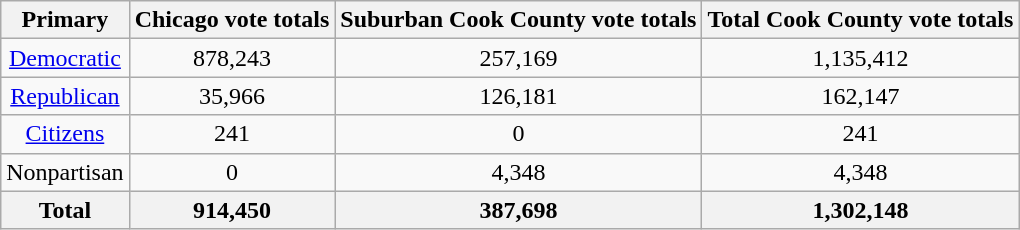<table class="wikitable" style="text-align: center">
<tr>
<th>Primary</th>
<th>Chicago vote totals</th>
<th>Suburban Cook County vote totals</th>
<th>Total Cook County vote totals</th>
</tr>
<tr>
<td><a href='#'>Democratic</a></td>
<td>878,243</td>
<td>257,169</td>
<td>1,135,412</td>
</tr>
<tr>
<td><a href='#'>Republican</a></td>
<td>35,966</td>
<td>126,181</td>
<td>162,147</td>
</tr>
<tr>
<td><a href='#'>Citizens</a></td>
<td>241</td>
<td>0</td>
<td>241</td>
</tr>
<tr>
<td>Nonpartisan</td>
<td>0</td>
<td>4,348</td>
<td>4,348</td>
</tr>
<tr>
<th>Total</th>
<th>914,450</th>
<th>387,698</th>
<th>1,302,148</th>
</tr>
</table>
